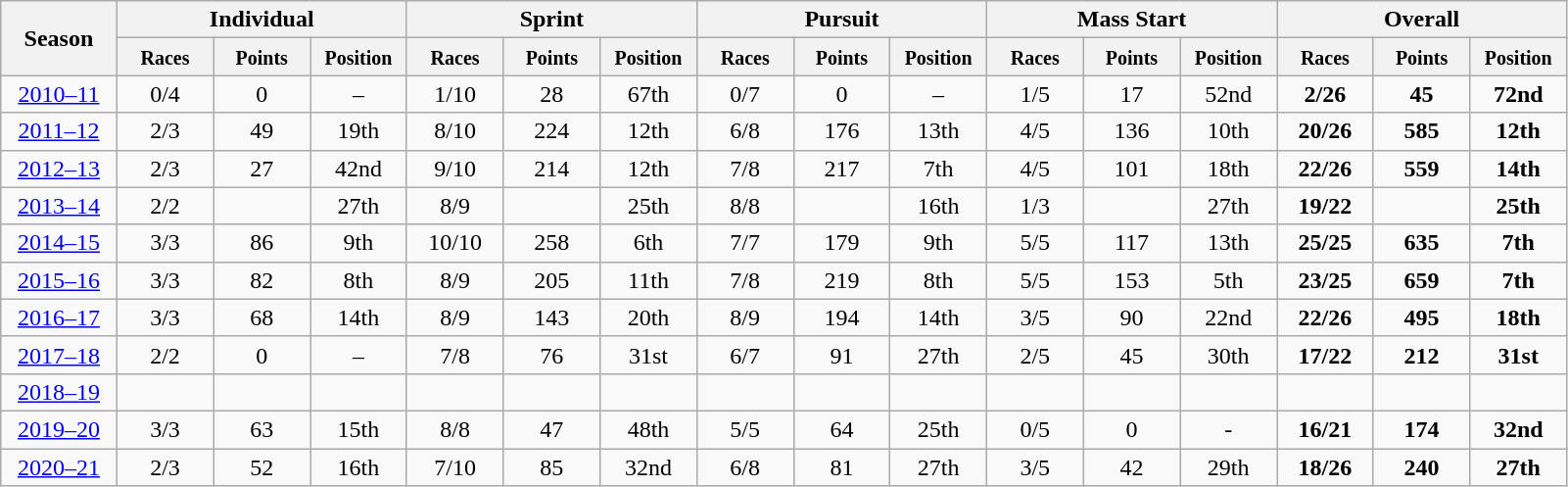<table class="wikitable" style="text-align:center;">
<tr class="hintergrundfarbe5">
<th rowspan="2" style="width:6%;">Season</th>
<th colspan="3">Individual</th>
<th colspan="3">Sprint</th>
<th colspan="3">Pursuit</th>
<th colspan="3">Mass Start</th>
<th colspan="3">Overall</th>
</tr>
<tr class="hintergrundfarbe5">
<th style="width:5%;"><small>Races</small></th>
<th style="width:5%;"><small>Points</small></th>
<th style="width:5%;"><small>Position</small></th>
<th style="width:5%;"><small>Races</small></th>
<th style="width:5%;"><small>Points</small></th>
<th style="width:5%;"><small>Position</small></th>
<th style="width:5%;"><small>Races</small></th>
<th style="width:5%;"><small>Points</small></th>
<th style="width:5%;"><small>Position</small></th>
<th style="width:5%;"><small>Races</small></th>
<th style="width:5%;"><small>Points</small></th>
<th style="width:5%;"><small>Position</small></th>
<th style="width:5%;"><small>Races</small></th>
<th style="width:5%;"><small>Points</small></th>
<th style="width:5%;"><small>Position</small></th>
</tr>
<tr>
<td><a href='#'>2010–11</a></td>
<td>0/4</td>
<td>0</td>
<td>–</td>
<td>1/10</td>
<td>28</td>
<td>67th</td>
<td>0/7</td>
<td>0</td>
<td>–</td>
<td>1/5</td>
<td>17</td>
<td>52nd</td>
<td><strong>2/26</strong></td>
<td><strong>45</strong></td>
<td><strong>72nd</strong></td>
</tr>
<tr>
<td><a href='#'>2011–12</a></td>
<td>2/3</td>
<td>49</td>
<td>19th</td>
<td>8/10</td>
<td>224</td>
<td>12th</td>
<td>6/8</td>
<td>176</td>
<td>13th</td>
<td>4/5</td>
<td>136</td>
<td>10th</td>
<td><strong>20/26</strong></td>
<td><strong>585</strong></td>
<td><strong>12th</strong></td>
</tr>
<tr>
<td><a href='#'>2012–13</a></td>
<td>2/3</td>
<td>27</td>
<td>42nd</td>
<td>9/10</td>
<td>214</td>
<td>12th</td>
<td>7/8</td>
<td>217</td>
<td>7th</td>
<td>4/5</td>
<td>101</td>
<td>18th</td>
<td><strong>22/26</strong></td>
<td><strong>559</strong></td>
<td><strong>14th</strong></td>
</tr>
<tr>
<td><a href='#'>2013–14</a></td>
<td>2/2</td>
<td></td>
<td>27th</td>
<td>8/9</td>
<td></td>
<td>25th</td>
<td>8/8</td>
<td></td>
<td>16th</td>
<td>1/3</td>
<td></td>
<td>27th</td>
<td><strong>19/22</strong></td>
<td></td>
<td><strong>25th</strong></td>
</tr>
<tr>
<td><a href='#'>2014–15</a></td>
<td>3/3</td>
<td>86</td>
<td>9th</td>
<td>10/10</td>
<td>258</td>
<td>6th</td>
<td>7/7</td>
<td>179</td>
<td>9th</td>
<td>5/5</td>
<td>117</td>
<td>13th</td>
<td><strong>25/25</strong></td>
<td><strong>635</strong></td>
<td><strong>7th</strong></td>
</tr>
<tr>
<td><a href='#'>2015–16</a></td>
<td>3/3</td>
<td>82</td>
<td>8th</td>
<td>8/9</td>
<td>205</td>
<td>11th</td>
<td>7/8</td>
<td>219</td>
<td>8th</td>
<td>5/5</td>
<td>153</td>
<td>5th</td>
<td><strong>23/25</strong></td>
<td><strong>659</strong></td>
<td><strong>7th</strong></td>
</tr>
<tr>
<td><a href='#'>2016–17</a></td>
<td>3/3</td>
<td>68</td>
<td>14th</td>
<td>8/9</td>
<td>143</td>
<td>20th</td>
<td>8/9</td>
<td>194</td>
<td>14th</td>
<td>3/5</td>
<td>90</td>
<td>22nd</td>
<td><strong>22/26</strong></td>
<td><strong>495</strong></td>
<td><strong>18th</strong></td>
</tr>
<tr>
<td><a href='#'>2017–18</a></td>
<td>2/2</td>
<td>0</td>
<td>–</td>
<td>7/8</td>
<td>76</td>
<td>31st</td>
<td>6/7</td>
<td>91</td>
<td>27th</td>
<td>2/5</td>
<td>45</td>
<td>30th</td>
<td><strong>17/22</strong></td>
<td><strong>212</strong></td>
<td><strong>31st</strong></td>
</tr>
<tr>
<td><a href='#'>2018–19</a></td>
<td></td>
<td></td>
<td></td>
<td></td>
<td></td>
<td></td>
<td></td>
<td></td>
<td></td>
<td></td>
<td></td>
<td></td>
<td></td>
<td></td>
<td></td>
</tr>
<tr>
<td><a href='#'>2019–20</a></td>
<td>3/3</td>
<td>63</td>
<td>15th</td>
<td>8/8</td>
<td>47</td>
<td>48th</td>
<td>5/5</td>
<td>64</td>
<td>25th</td>
<td>0/5</td>
<td>0</td>
<td>-</td>
<td><strong>16/21</strong></td>
<td><strong>174</strong></td>
<td><strong>32nd</strong></td>
</tr>
<tr>
<td><a href='#'>2020–21</a></td>
<td>2/3</td>
<td>52</td>
<td>16th</td>
<td>7/10</td>
<td>85</td>
<td>32nd</td>
<td>6/8</td>
<td>81</td>
<td>27th</td>
<td>3/5</td>
<td>42</td>
<td>29th</td>
<td><strong>18/26</strong></td>
<td><strong>240</strong></td>
<td><strong>27th</strong></td>
</tr>
</table>
